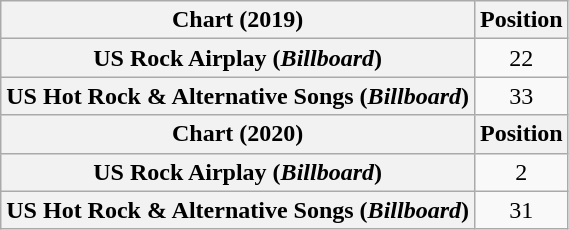<table class="wikitable plainrowheaders" style="text-align:center">
<tr>
<th>Chart (2019)</th>
<th>Position</th>
</tr>
<tr>
<th scope="row">US Rock Airplay (<em>Billboard</em>)</th>
<td>22</td>
</tr>
<tr>
<th scope="row">US Hot Rock & Alternative Songs (<em>Billboard</em>)</th>
<td>33</td>
</tr>
<tr>
<th>Chart (2020)</th>
<th>Position</th>
</tr>
<tr>
<th scope="row">US Rock Airplay (<em>Billboard</em>)</th>
<td>2</td>
</tr>
<tr>
<th scope="row">US Hot Rock & Alternative Songs (<em>Billboard</em>)</th>
<td>31</td>
</tr>
</table>
